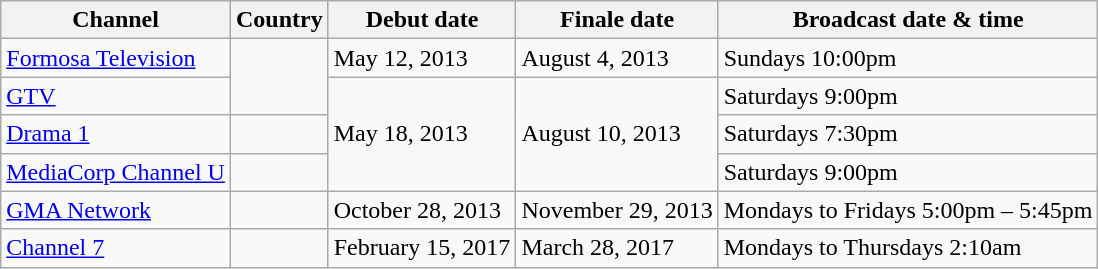<table class="wikitable">
<tr>
<th>Channel</th>
<th>Country</th>
<th>Debut date</th>
<th>Finale date</th>
<th>Broadcast date & time</th>
</tr>
<tr>
<td><a href='#'>Formosa Television</a></td>
<td rowspan="2"></td>
<td>May 12, 2013</td>
<td>August 4, 2013</td>
<td>Sundays 10:00pm</td>
</tr>
<tr>
<td><a href='#'>GTV</a></td>
<td rowspan="3">May 18, 2013</td>
<td rowspan="3">August 10, 2013</td>
<td>Saturdays 9:00pm</td>
</tr>
<tr>
<td><a href='#'>Drama 1</a></td>
<td></td>
<td>Saturdays 7:30pm</td>
</tr>
<tr>
<td><a href='#'>MediaCorp Channel U</a></td>
<td></td>
<td>Saturdays 9:00pm</td>
</tr>
<tr>
<td><a href='#'>GMA Network</a></td>
<td></td>
<td>October 28, 2013</td>
<td>November 29, 2013</td>
<td>Mondays to Fridays 5:00pm – 5:45pm</td>
</tr>
<tr>
<td><a href='#'>Channel 7</a></td>
<td></td>
<td>February 15, 2017</td>
<td>March 28, 2017</td>
<td>Mondays to Thursdays 2:10am</td>
</tr>
</table>
